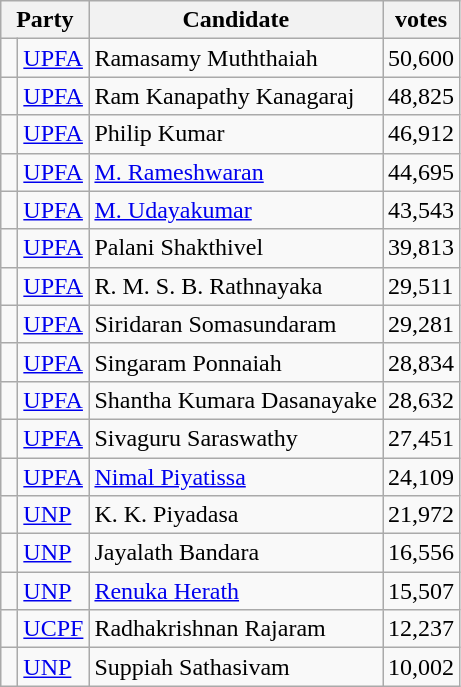<table class="wikitable sortable mw-collapsible">
<tr>
<th colspan="2">Party</th>
<th>Candidate</th>
<th>votes</th>
</tr>
<tr>
<td bgcolor=> </td>
<td align=left><a href='#'>UPFA</a></td>
<td>Ramasamy Muththaiah</td>
<td>50,600</td>
</tr>
<tr>
<td bgcolor=> </td>
<td align=left><a href='#'>UPFA</a></td>
<td>Ram Kanapathy Kanagaraj</td>
<td>48,825</td>
</tr>
<tr>
<td bgcolor=> </td>
<td align=left><a href='#'>UPFA</a></td>
<td>Philip Kumar</td>
<td>46,912</td>
</tr>
<tr>
<td bgcolor=> </td>
<td align=left><a href='#'>UPFA</a></td>
<td><a href='#'>M. Rameshwaran</a></td>
<td>44,695</td>
</tr>
<tr>
<td bgcolor=> </td>
<td align=left><a href='#'>UPFA</a></td>
<td><a href='#'>M. Udayakumar</a></td>
<td>43,543</td>
</tr>
<tr>
<td bgcolor=> </td>
<td align=left><a href='#'>UPFA</a></td>
<td>Palani Shakthivel</td>
<td>39,813</td>
</tr>
<tr>
<td bgcolor=> </td>
<td align=left><a href='#'>UPFA</a></td>
<td>R. M. S. B. Rathnayaka</td>
<td>29,511</td>
</tr>
<tr>
<td bgcolor=> </td>
<td align=left><a href='#'>UPFA</a></td>
<td>Siridaran Somasundaram</td>
<td>29,281</td>
</tr>
<tr>
<td bgcolor=> </td>
<td align=left><a href='#'>UPFA</a></td>
<td>Singaram Ponnaiah</td>
<td>28,834</td>
</tr>
<tr>
<td bgcolor=> </td>
<td align=left><a href='#'>UPFA</a></td>
<td>Shantha Kumara Dasanayake</td>
<td>28,632</td>
</tr>
<tr>
<td bgcolor=> </td>
<td align=left><a href='#'>UPFA</a></td>
<td>Sivaguru Saraswathy</td>
<td>27,451</td>
</tr>
<tr>
<td bgcolor=> </td>
<td align=left><a href='#'>UPFA</a></td>
<td><a href='#'>Nimal Piyatissa</a></td>
<td>24,109</td>
</tr>
<tr>
<td bgcolor=> </td>
<td align=left><a href='#'>UNP</a></td>
<td>K. K. Piyadasa</td>
<td>21,972</td>
</tr>
<tr>
<td bgcolor=> </td>
<td align=left><a href='#'>UNP</a></td>
<td>Jayalath Bandara</td>
<td>16,556</td>
</tr>
<tr>
<td bgcolor=> </td>
<td align=left><a href='#'>UNP</a></td>
<td><a href='#'>Renuka Herath</a></td>
<td>15,507</td>
</tr>
<tr>
<td bgcolor=> </td>
<td align=left><a href='#'>UCPF</a></td>
<td>Radhakrishnan Rajaram</td>
<td>12,237</td>
</tr>
<tr>
<td bgcolor=> </td>
<td align=left><a href='#'>UNP</a></td>
<td>Suppiah Sathasivam</td>
<td>10,002</td>
</tr>
</table>
